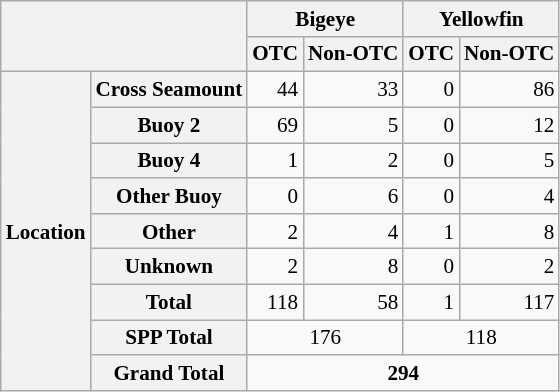<table class="wikitable" style="font-size:88%">
<tr>
<th colspan=2 rowspan=2></th>
<th colspan=2>Bigeye</th>
<th colspan=2>Yellowfin</th>
</tr>
<tr>
<th>OTC</th>
<th>Non-OTC</th>
<th>OTC</th>
<th>Non-OTC</th>
</tr>
<tr>
<th rowspan=9>Location</th>
<th>Cross Seamount</th>
<td ALIGN=RIGHT>44</td>
<td ALIGN=RIGHT>33</td>
<td ALIGN=RIGHT>0</td>
<td ALIGN=RIGHT>86</td>
</tr>
<tr>
<th>Buoy 2</th>
<td ALIGN=RIGHT>69</td>
<td ALIGN=RIGHT>5</td>
<td ALIGN=RIGHT>0</td>
<td ALIGN=RIGHT>12</td>
</tr>
<tr>
<th>Buoy 4</th>
<td ALIGN=RIGHT>1</td>
<td ALIGN=RIGHT>2</td>
<td ALIGN=RIGHT>0</td>
<td ALIGN=RIGHT>5</td>
</tr>
<tr>
<th>Other Buoy</th>
<td ALIGN=RIGHT>0</td>
<td ALIGN=RIGHT>6</td>
<td ALIGN=RIGHT>0</td>
<td ALIGN=RIGHT>4</td>
</tr>
<tr>
<th>Other</th>
<td ALIGN=RIGHT>2</td>
<td ALIGN=RIGHT>4</td>
<td ALIGN=RIGHT>1</td>
<td ALIGN=RIGHT>8</td>
</tr>
<tr>
<th>Unknown</th>
<td ALIGN=RIGHT>2</td>
<td ALIGN=RIGHT>8</td>
<td ALIGN=RIGHT>0</td>
<td ALIGN=RIGHT>2</td>
</tr>
<tr>
<th ALIGN=RIGHT>Total</th>
<td ALIGN=RIGHT>118</td>
<td ALIGN=RIGHT>58</td>
<td ALIGN=RIGHT>1</td>
<td ALIGN=RIGHT>117</td>
</tr>
<tr>
<th ALIGN=RIGHT>SPP Total</th>
<td colspan=2 ALIGN=CENTER>176</td>
<td colspan=2 ALIGN=CENTER>118</td>
</tr>
<tr>
<th ALIGN=RIGHT>Grand Total</th>
<td colspan=4 ALIGN=CENTER><strong>294</strong></td>
</tr>
</table>
